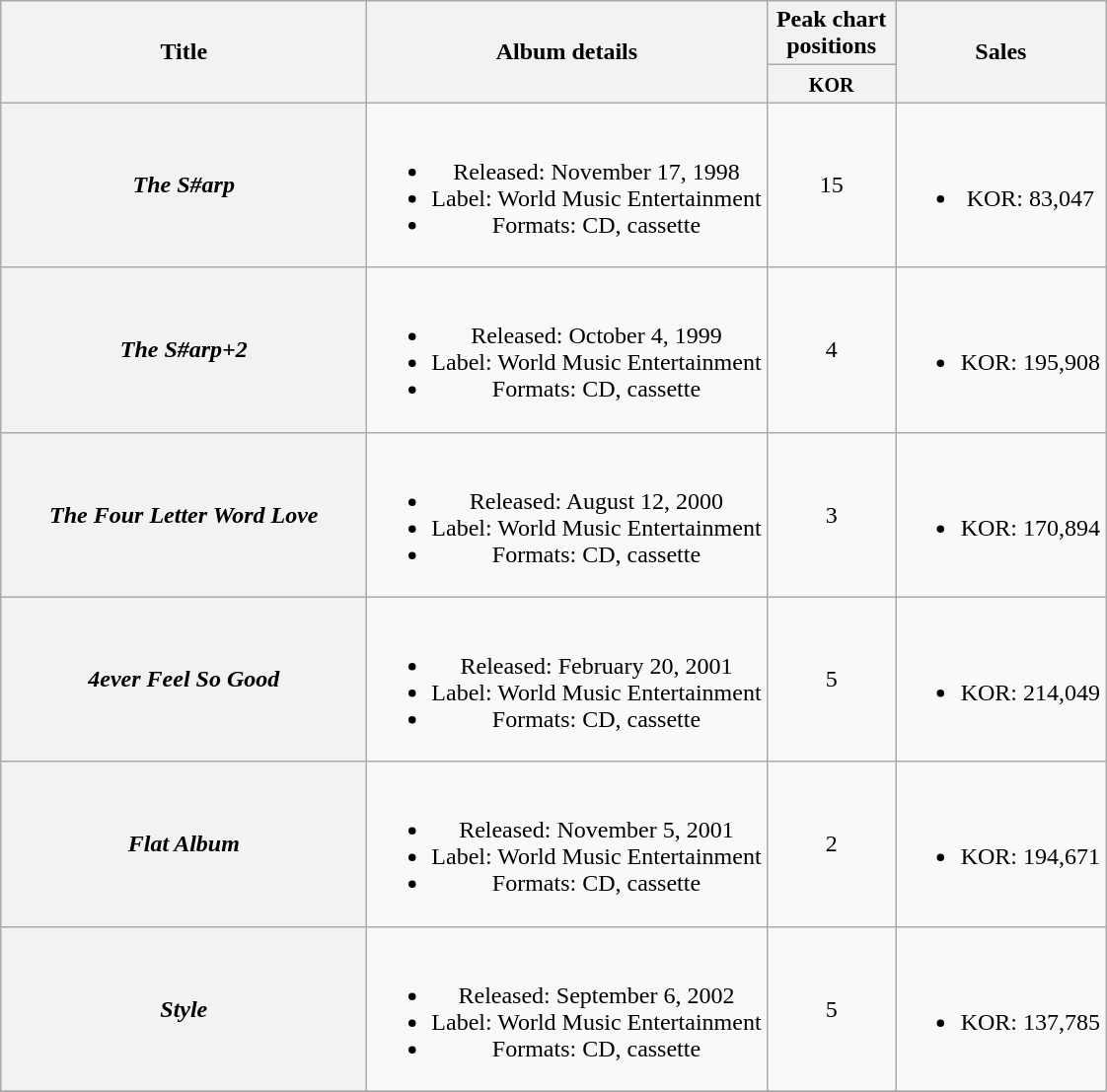<table class="wikitable plainrowheaders" style="text-align:center;">
<tr>
<th scope="col" rowspan="2" style="width:15em;">Title</th>
<th scope="col" rowspan="2">Album details</th>
<th scope="col" colspan="1" style="width:5em;">Peak chart positions</th>
<th scope="col" rowspan="2">Sales</th>
</tr>
<tr>
<th><small>KOR</small><br></th>
</tr>
<tr>
<th scope="row"><em>The S#arp</em></th>
<td><br><ul><li>Released: November 17, 1998</li><li>Label: World Music Entertainment</li><li>Formats: CD, cassette</li></ul></td>
<td>15</td>
<td><br><ul><li>KOR: 83,047</li></ul></td>
</tr>
<tr>
<th scope="row"><em>The S#arp+2</em></th>
<td><br><ul><li>Released: October 4, 1999</li><li>Label: World Music Entertainment</li><li>Formats: CD, cassette</li></ul></td>
<td>4</td>
<td><br><ul><li>KOR: 195,908</li></ul></td>
</tr>
<tr>
<th scope="row"><em>The Four Letter Word Love</em></th>
<td><br><ul><li>Released: August 12, 2000</li><li>Label: World Music Entertainment</li><li>Formats: CD, cassette</li></ul></td>
<td>3</td>
<td><br><ul><li>KOR: 170,894</li></ul></td>
</tr>
<tr>
<th scope="row"><em>4ever Feel So Good</em></th>
<td><br><ul><li>Released: February 20, 2001</li><li>Label: World Music Entertainment</li><li>Formats: CD, cassette</li></ul></td>
<td>5</td>
<td><br><ul><li>KOR: 214,049</li></ul></td>
</tr>
<tr>
<th scope="row"><em>Flat Album</em></th>
<td><br><ul><li>Released: November 5, 2001</li><li>Label: World Music Entertainment</li><li>Formats: CD, cassette</li></ul></td>
<td>2</td>
<td><br><ul><li>KOR: 194,671</li></ul></td>
</tr>
<tr>
<th scope="row"><em>Style</em></th>
<td><br><ul><li>Released: September 6, 2002</li><li>Label: World Music Entertainment</li><li>Formats: CD, cassette</li></ul></td>
<td>5</td>
<td><br><ul><li>KOR: 137,785</li></ul></td>
</tr>
<tr>
</tr>
</table>
